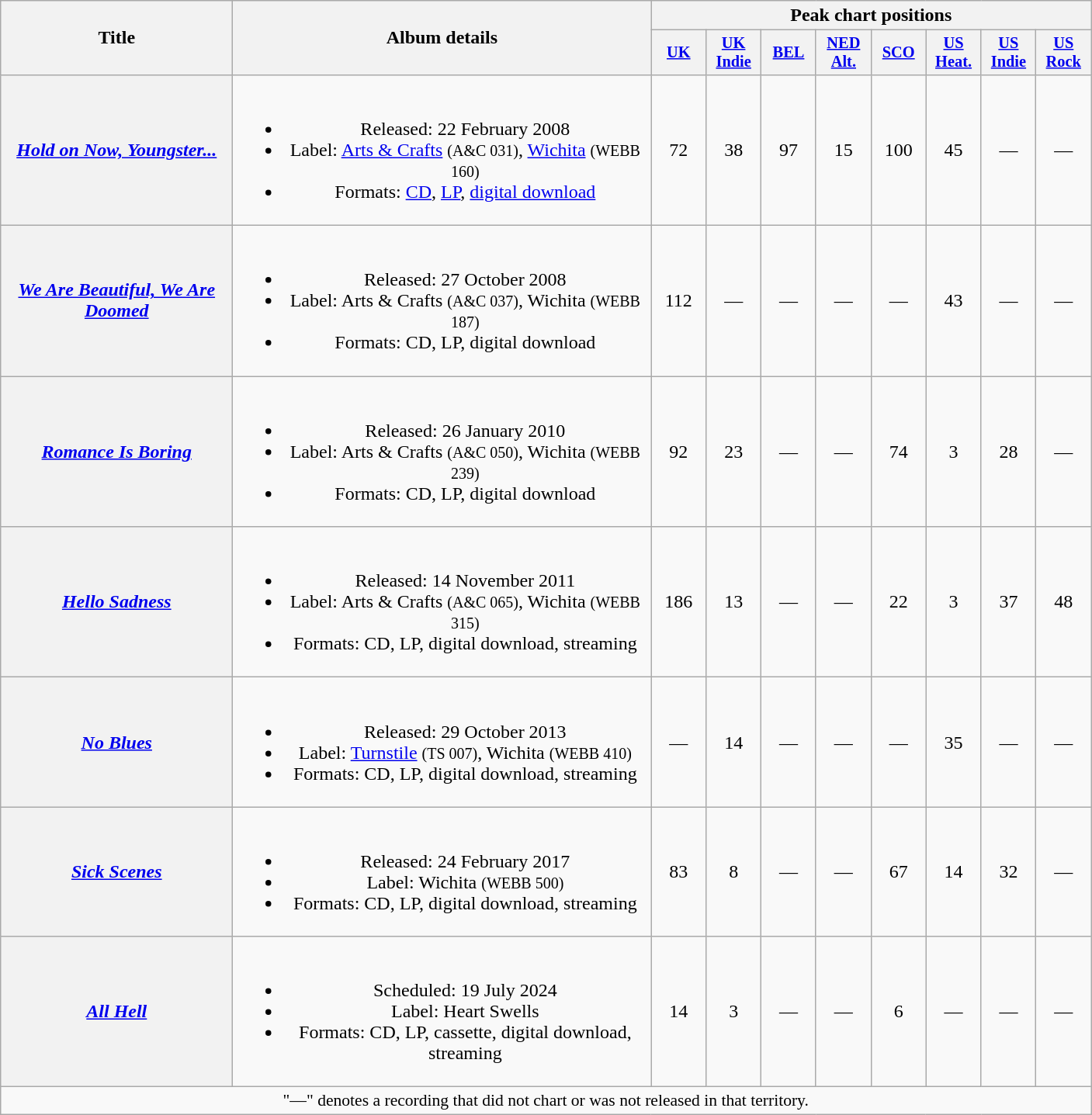<table class="wikitable plainrowheaders" style="text-align:center;">
<tr>
<th scope="col" rowspan="2" style="width:12em;">Title</th>
<th scope="col" rowspan="2" style="width:22em;">Album details</th>
<th scope="col" colspan="8">Peak chart positions</th>
</tr>
<tr>
<th scope="col" style="width:3em;font-size:85%;"><a href='#'>UK</a><br></th>
<th scope="col" style="width:3em;font-size:85%;"><a href='#'>UK<br>Indie</a><br></th>
<th scope="col" style="width:3em;font-size:85%;"><a href='#'>BEL</a><br></th>
<th scope="col" style="width:3em;font-size:85%;"><a href='#'>NED<br>Alt.</a><br></th>
<th scope="col" style="width:3em;font-size:85%;"><a href='#'>SCO</a><br></th>
<th scope="col" style="width:3em;font-size:85%;"><a href='#'>US<br>Heat.</a><br></th>
<th scope="col" style="width:3em;font-size:85%;"><a href='#'>US<br>Indie</a><br></th>
<th scope="col" style="width:3em;font-size:85%;"><a href='#'>US<br>Rock</a><br></th>
</tr>
<tr>
<th scope="row"><em><a href='#'>Hold on Now, Youngster...</a></em></th>
<td><br><ul><li>Released: 22 February 2008</li><li>Label: <a href='#'>Arts & Crafts</a> <small>(A&C 031)</small>, <a href='#'>Wichita</a> <small>(WEBB 160)</small></li><li>Formats: <a href='#'>CD</a>, <a href='#'>LP</a>, <a href='#'>digital download</a></li></ul></td>
<td>72</td>
<td>38</td>
<td>97</td>
<td>15</td>
<td>100</td>
<td>45</td>
<td>—</td>
<td>—</td>
</tr>
<tr>
<th scope="row"><em><a href='#'>We Are Beautiful, We Are Doomed</a></em></th>
<td><br><ul><li>Released: 27 October 2008</li><li>Label: Arts & Crafts <small>(A&C 037)</small>, Wichita <small>(WEBB 187)</small></li><li>Formats: CD, LP, digital download</li></ul></td>
<td>112</td>
<td>—</td>
<td>—</td>
<td>—</td>
<td>—</td>
<td>43</td>
<td>—</td>
<td>—</td>
</tr>
<tr>
<th scope="row"><em><a href='#'>Romance Is Boring</a></em></th>
<td><br><ul><li>Released: 26 January 2010</li><li>Label: Arts & Crafts <small>(A&C 050)</small>, Wichita <small>(WEBB 239)</small></li><li>Formats: CD, LP, digital download</li></ul></td>
<td>92</td>
<td>23</td>
<td>—</td>
<td>—</td>
<td>74</td>
<td>3</td>
<td>28</td>
<td>—</td>
</tr>
<tr>
<th scope="row"><em><a href='#'>Hello Sadness</a></em></th>
<td><br><ul><li>Released: 14 November 2011</li><li>Label: Arts & Crafts <small>(A&C 065)</small>, Wichita <small>(WEBB 315)</small></li><li>Formats: CD, LP, digital download, streaming</li></ul></td>
<td>186</td>
<td>13</td>
<td>—</td>
<td>—</td>
<td>22</td>
<td>3</td>
<td>37</td>
<td>48</td>
</tr>
<tr>
<th scope="row"><em><a href='#'>No Blues</a></em></th>
<td><br><ul><li>Released: 29 October 2013</li><li>Label: <a href='#'>Turnstile</a> <small>(TS 007)</small>, Wichita <small>(WEBB 410)</small></li><li>Formats: CD, LP, digital download, streaming</li></ul></td>
<td>—</td>
<td>14</td>
<td>—</td>
<td>—</td>
<td>—</td>
<td>35</td>
<td>—</td>
<td>—</td>
</tr>
<tr>
<th scope="row"><em><a href='#'>Sick Scenes</a></em></th>
<td><br><ul><li>Released: 24 February 2017</li><li>Label: Wichita <small>(WEBB 500)</small></li><li>Formats: CD, LP, digital download, streaming</li></ul></td>
<td>83</td>
<td>8</td>
<td>—</td>
<td>—</td>
<td>67</td>
<td>14</td>
<td>32</td>
<td>—</td>
</tr>
<tr>
<th scope="row"><em><a href='#'>All Hell</a></em></th>
<td><br><ul><li>Scheduled: 19 July 2024</li><li>Label: Heart Swells</li><li>Formats: CD, LP, cassette, digital download, streaming</li></ul></td>
<td>14</td>
<td>3</td>
<td>—</td>
<td>—</td>
<td>6</td>
<td>—</td>
<td>—</td>
<td>—</td>
</tr>
<tr>
<td colspan="18" style="font-size:90%">"—" denotes a recording that did not chart or was not released in that territory.</td>
</tr>
</table>
